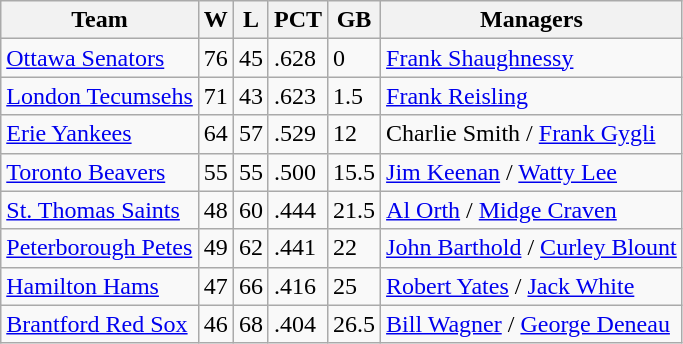<table class="wikitable">
<tr>
<th>Team</th>
<th>W</th>
<th>L</th>
<th>PCT</th>
<th>GB</th>
<th>Managers</th>
</tr>
<tr>
<td><a href='#'>Ottawa Senators</a></td>
<td>76</td>
<td>45</td>
<td>.628</td>
<td>0</td>
<td><a href='#'>Frank Shaughnessy</a></td>
</tr>
<tr>
<td><a href='#'>London Tecumsehs</a></td>
<td>71</td>
<td>43</td>
<td>.623</td>
<td>1.5</td>
<td><a href='#'>Frank Reisling</a></td>
</tr>
<tr>
<td><a href='#'>Erie Yankees</a></td>
<td>64</td>
<td>57</td>
<td>.529</td>
<td>12</td>
<td>Charlie Smith / <a href='#'>Frank Gygli</a></td>
</tr>
<tr>
<td><a href='#'>Toronto Beavers</a></td>
<td>55</td>
<td>55</td>
<td>.500</td>
<td>15.5</td>
<td><a href='#'>Jim Keenan</a> / <a href='#'>Watty Lee</a></td>
</tr>
<tr>
<td><a href='#'>St. Thomas Saints</a></td>
<td>48</td>
<td>60</td>
<td>.444</td>
<td>21.5</td>
<td><a href='#'>Al Orth</a> / <a href='#'>Midge Craven</a></td>
</tr>
<tr>
<td><a href='#'>Peterborough Petes</a></td>
<td>49</td>
<td>62</td>
<td>.441</td>
<td>22</td>
<td><a href='#'>John Barthold</a> / <a href='#'>Curley Blount</a></td>
</tr>
<tr>
<td><a href='#'>Hamilton Hams</a></td>
<td>47</td>
<td>66</td>
<td>.416</td>
<td>25</td>
<td><a href='#'>Robert Yates</a> / <a href='#'>Jack White</a></td>
</tr>
<tr>
<td><a href='#'>Brantford Red Sox</a></td>
<td>46</td>
<td>68</td>
<td>.404</td>
<td>26.5</td>
<td><a href='#'>Bill Wagner</a> / <a href='#'>George Deneau</a></td>
</tr>
</table>
